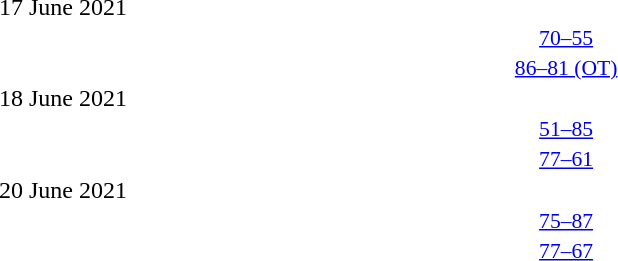<table style="width:100%;" cellspacing="1">
<tr>
<th width=25%></th>
<th width=2%></th>
<th width=6%></th>
<th width=2%></th>
<th width=25%></th>
</tr>
<tr>
<td>17 June 2021</td>
</tr>
<tr style=font-size:90%>
<td align=right></td>
<td></td>
<td align=center><a href='#'>70–55</a></td>
<td></td>
<td></td>
<td></td>
</tr>
<tr style=font-size:90%>
<td align=right></td>
<td></td>
<td align=center><a href='#'>86–81 (OT)</a></td>
<td></td>
<td></td>
<td></td>
</tr>
<tr>
<td>18 June 2021</td>
</tr>
<tr style=font-size:90%>
<td align=right></td>
<td></td>
<td align=center><a href='#'>51–85</a></td>
<td></td>
<td></td>
<td></td>
</tr>
<tr style=font-size:90%>
<td align=right></td>
<td></td>
<td align=center><a href='#'>77–61</a></td>
<td></td>
<td></td>
<td></td>
</tr>
<tr>
<td>20 June 2021</td>
</tr>
<tr style=font-size:90%>
<td align=right></td>
<td></td>
<td align=center><a href='#'>75–87</a></td>
<td></td>
<td></td>
<td></td>
</tr>
<tr style=font-size:90%>
<td align=right></td>
<td></td>
<td align=center><a href='#'>77–67</a></td>
<td></td>
<td></td>
<td></td>
</tr>
</table>
